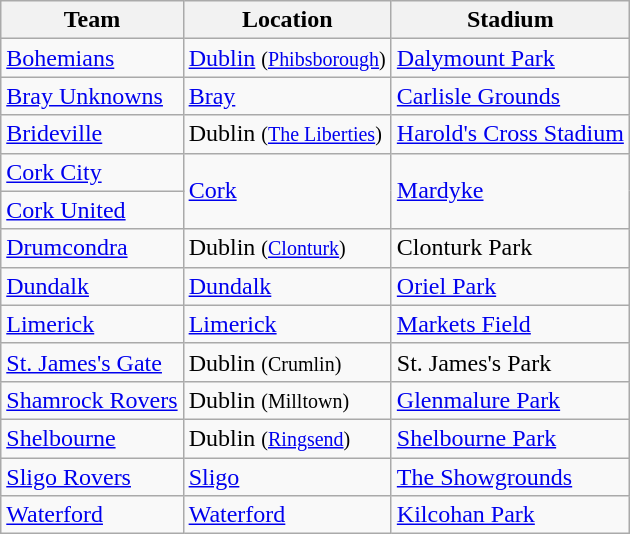<table class="wikitable sortable">
<tr>
<th>Team</th>
<th>Location</th>
<th>Stadium</th>
</tr>
<tr>
<td><a href='#'>Bohemians</a></td>
<td><a href='#'>Dublin</a> <small>(<a href='#'>Phibsborough</a>)</small></td>
<td><a href='#'>Dalymount Park</a></td>
</tr>
<tr>
<td><a href='#'>Bray Unknowns</a></td>
<td><a href='#'>Bray</a></td>
<td><a href='#'>Carlisle Grounds</a></td>
</tr>
<tr>
<td><a href='#'>Brideville</a></td>
<td>Dublin <small>(<a href='#'>The Liberties</a>)</small></td>
<td><a href='#'>Harold's Cross Stadium</a></td>
</tr>
<tr>
<td><a href='#'>Cork City</a></td>
<td rowspan="2"><a href='#'>Cork</a></td>
<td rowspan="2"><a href='#'>Mardyke</a></td>
</tr>
<tr>
<td><a href='#'>Cork United</a></td>
</tr>
<tr>
<td><a href='#'>Drumcondra</a></td>
<td>Dublin <small>(<a href='#'>Clonturk</a>)</small></td>
<td>Clonturk Park</td>
</tr>
<tr>
<td><a href='#'>Dundalk</a></td>
<td><a href='#'>Dundalk</a></td>
<td><a href='#'>Oriel Park</a></td>
</tr>
<tr>
<td><a href='#'>Limerick</a></td>
<td><a href='#'>Limerick</a></td>
<td><a href='#'>Markets Field</a></td>
</tr>
<tr>
<td><a href='#'>St. James's Gate</a></td>
<td>Dublin <small>(Crumlin)</small></td>
<td>St. James's Park</td>
</tr>
<tr>
<td><a href='#'>Shamrock Rovers</a></td>
<td>Dublin <small>(Milltown)</small></td>
<td><a href='#'>Glenmalure Park</a></td>
</tr>
<tr>
<td><a href='#'>Shelbourne</a></td>
<td>Dublin <small>(<a href='#'>Ringsend</a>)</small></td>
<td><a href='#'>Shelbourne Park</a></td>
</tr>
<tr>
<td><a href='#'>Sligo Rovers</a></td>
<td><a href='#'>Sligo</a></td>
<td><a href='#'>The Showgrounds</a></td>
</tr>
<tr>
<td><a href='#'>Waterford</a></td>
<td><a href='#'>Waterford</a></td>
<td><a href='#'>Kilcohan Park</a></td>
</tr>
</table>
